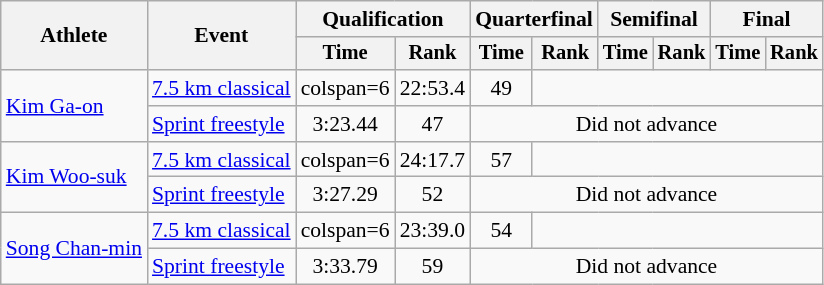<table class="wikitable" style="font-size:90%">
<tr>
<th rowspan="2">Athlete</th>
<th rowspan="2">Event</th>
<th colspan="2">Qualification</th>
<th colspan="2">Quarterfinal</th>
<th colspan="2">Semifinal</th>
<th colspan="2">Final</th>
</tr>
<tr style="font-size:95%">
<th>Time</th>
<th>Rank</th>
<th>Time</th>
<th>Rank</th>
<th>Time</th>
<th>Rank</th>
<th>Time</th>
<th>Rank</th>
</tr>
<tr align=center>
<td align=left rowspan=2><a href='#'>Kim Ga-on</a></td>
<td align=left><a href='#'>7.5 km classical</a></td>
<td>colspan=6</td>
<td>22:53.4</td>
<td>49</td>
</tr>
<tr align=center>
<td align=left><a href='#'>Sprint freestyle</a></td>
<td>3:23.44</td>
<td>47</td>
<td colspan=6>Did not advance</td>
</tr>
<tr align=center>
<td align=left rowspan=2><a href='#'>Kim Woo-suk</a></td>
<td align=left><a href='#'>7.5 km classical</a></td>
<td>colspan=6</td>
<td>24:17.7</td>
<td>57</td>
</tr>
<tr align=center>
<td align=left><a href='#'>Sprint freestyle</a></td>
<td>3:27.29</td>
<td>52</td>
<td colspan=6>Did not advance</td>
</tr>
<tr align=center>
<td align=left rowspan=2><a href='#'>Song Chan-min</a></td>
<td align=left><a href='#'>7.5 km classical</a></td>
<td>colspan=6</td>
<td>23:39.0</td>
<td>54</td>
</tr>
<tr align=center>
<td align=left><a href='#'>Sprint freestyle</a></td>
<td>3:33.79</td>
<td>59</td>
<td colspan=6>Did not advance</td>
</tr>
</table>
